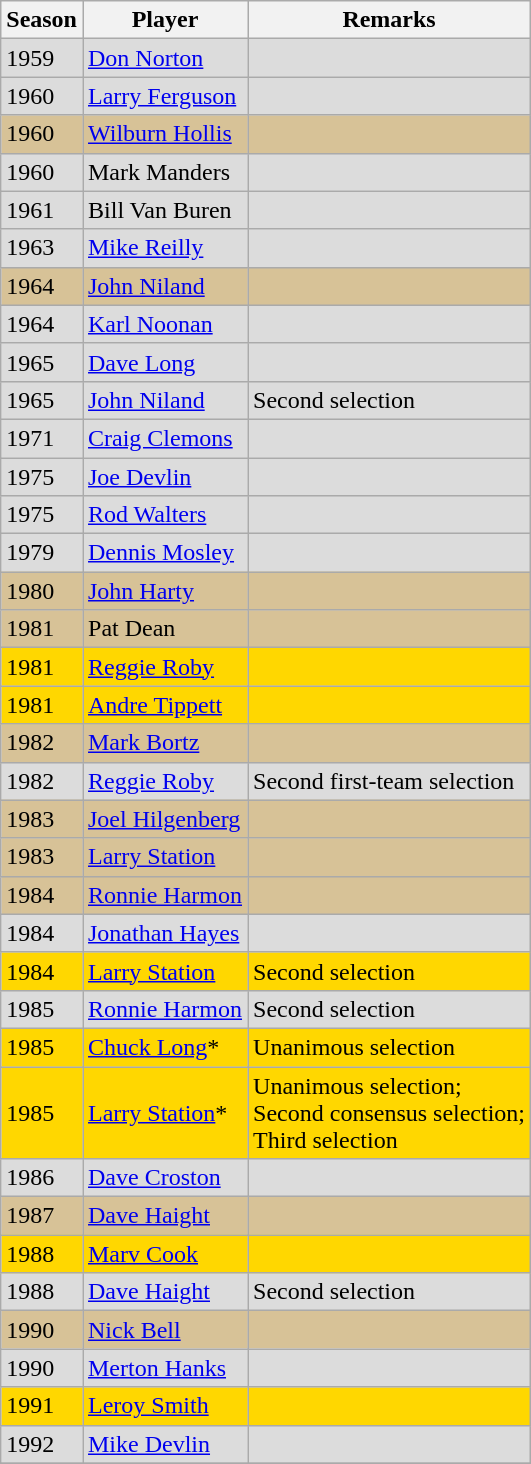<table class="wikitable" style="float:left; margin-right:1em;">
<tr>
<th>Season</th>
<th>Player</th>
<th>Remarks</th>
</tr>
<tr style="background: #dcdcdc;">
<td>1959</td>
<td><a href='#'>Don Norton</a></td>
<td></td>
</tr>
<tr style="background: #dcdcdc;">
<td>1960</td>
<td><a href='#'>Larry Ferguson</a></td>
<td></td>
</tr>
<tr style="background: #d7c297;">
<td>1960</td>
<td><a href='#'>Wilburn Hollis</a></td>
<td></td>
</tr>
<tr style="background: #dcdcdc;">
<td>1960</td>
<td>Mark Manders</td>
<td></td>
</tr>
<tr style="background: #dcdcdc;">
<td>1961</td>
<td>Bill Van Buren</td>
<td></td>
</tr>
<tr style="background: #dcdcdc;">
<td>1963</td>
<td><a href='#'>Mike Reilly</a></td>
<td></td>
</tr>
<tr style="background: #d7c297;">
<td>1964</td>
<td><a href='#'>John Niland</a></td>
<td></td>
</tr>
<tr style="background: #dcdcdc;">
<td>1964</td>
<td><a href='#'>Karl Noonan</a></td>
<td></td>
</tr>
<tr style="background: #dcdcdc;">
<td>1965</td>
<td><a href='#'>Dave Long</a></td>
<td></td>
</tr>
<tr style="background: #dcdcdc;">
<td>1965</td>
<td><a href='#'>John Niland</a></td>
<td>Second selection</td>
</tr>
<tr style="background: #dcdcdc;">
<td>1971</td>
<td><a href='#'>Craig Clemons</a></td>
<td></td>
</tr>
<tr style="background: #dcdcdc;">
<td>1975</td>
<td><a href='#'>Joe Devlin</a></td>
<td></td>
</tr>
<tr style="background: #dcdcdc;">
<td>1975</td>
<td><a href='#'>Rod Walters</a></td>
<td></td>
</tr>
<tr style="background: #dcdcdc;">
<td>1979</td>
<td><a href='#'>Dennis Mosley</a></td>
<td></td>
</tr>
<tr style="background: #d7c297;">
<td>1980</td>
<td><a href='#'>John Harty</a></td>
<td></td>
</tr>
<tr style="background: #d7c297;">
<td>1981</td>
<td>Pat Dean</td>
<td></td>
</tr>
<tr style="background: #FFD700;">
<td>1981</td>
<td><a href='#'>Reggie Roby</a></td>
<td></td>
</tr>
<tr style="background: #FFD700;">
<td>1981</td>
<td><a href='#'>Andre Tippett</a></td>
<td></td>
</tr>
<tr style="background: #d7c297;">
<td>1982</td>
<td><a href='#'>Mark Bortz</a></td>
<td></td>
</tr>
<tr style="background: #dcdcdc;">
<td>1982</td>
<td><a href='#'>Reggie Roby</a></td>
<td>Second first-team selection</td>
</tr>
<tr style="background: #d7c297;">
<td>1983</td>
<td><a href='#'>Joel Hilgenberg</a></td>
<td></td>
</tr>
<tr style="background: #d7c297;">
<td>1983</td>
<td><a href='#'>Larry Station</a></td>
<td></td>
</tr>
<tr style="background: #d7c297;">
<td>1984</td>
<td><a href='#'>Ronnie Harmon</a></td>
<td></td>
</tr>
<tr style="background: #dcdcdc;">
<td>1984</td>
<td><a href='#'>Jonathan Hayes</a></td>
<td></td>
</tr>
<tr style="background: #FFD700;">
<td>1984</td>
<td><a href='#'>Larry Station</a></td>
<td>Second selection</td>
</tr>
<tr style="background: #dcdcdc;">
<td>1985</td>
<td><a href='#'>Ronnie Harmon</a></td>
<td>Second selection</td>
</tr>
<tr style="background: #FFD700;">
<td>1985</td>
<td><a href='#'>Chuck Long</a>*</td>
<td>Unanimous selection</td>
</tr>
<tr style="background: #FFD700;">
<td>1985</td>
<td><a href='#'>Larry Station</a>*</td>
<td>Unanimous selection; <br> Second consensus selection; <br> Third selection</td>
</tr>
<tr style="background: #dcdcdc;">
<td>1986</td>
<td><a href='#'>Dave Croston</a></td>
<td></td>
</tr>
<tr style="background: #d7c297;">
<td>1987</td>
<td><a href='#'>Dave Haight</a></td>
<td></td>
</tr>
<tr style="background: #FFD700;">
<td>1988</td>
<td><a href='#'>Marv Cook</a></td>
<td></td>
</tr>
<tr style="background: #dcdcdc;">
<td>1988</td>
<td><a href='#'>Dave Haight</a></td>
<td>Second selection</td>
</tr>
<tr style="background: #d7c297;">
<td>1990</td>
<td><a href='#'>Nick Bell</a></td>
<td></td>
</tr>
<tr style="background: #dcdcdc;">
<td>1990</td>
<td><a href='#'>Merton Hanks</a></td>
<td></td>
</tr>
<tr style="background: #FFD700;">
<td>1991</td>
<td><a href='#'>Leroy Smith</a></td>
<td></td>
</tr>
<tr style="background: #dcdcdc;">
<td>1992</td>
<td><a href='#'>Mike Devlin</a></td>
<td></td>
</tr>
<tr>
</tr>
</table>
